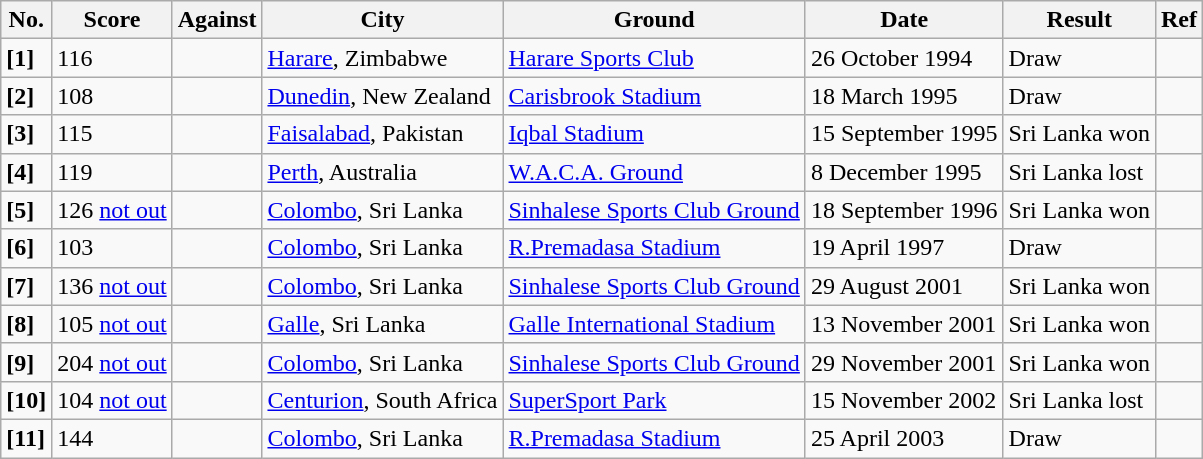<table class=wikitable>
<tr>
<th>No.</th>
<th>Score</th>
<th>Against</th>
<th>City</th>
<th>Ground</th>
<th>Date</th>
<th>Result</th>
<th>Ref</th>
</tr>
<tr>
<td><strong>[1]</strong></td>
<td>116</td>
<td></td>
<td><a href='#'>Harare</a>, Zimbabwe</td>
<td><a href='#'>Harare Sports Club</a></td>
<td>26 October 1994</td>
<td>Draw</td>
<td></td>
</tr>
<tr>
<td><strong>[2]</strong></td>
<td>108</td>
<td></td>
<td><a href='#'>Dunedin</a>, New Zealand</td>
<td><a href='#'>Carisbrook Stadium</a></td>
<td>18 March 1995</td>
<td>Draw</td>
<td></td>
</tr>
<tr>
<td><strong>[3]</strong></td>
<td>115</td>
<td></td>
<td><a href='#'>Faisalabad</a>, Pakistan</td>
<td><a href='#'>Iqbal Stadium</a></td>
<td>15 September 1995</td>
<td>Sri Lanka won</td>
<td></td>
</tr>
<tr>
<td><strong>[4]</strong></td>
<td>119</td>
<td></td>
<td><a href='#'>Perth</a>, Australia</td>
<td><a href='#'>W.A.C.A. Ground</a></td>
<td>8 December 1995</td>
<td>Sri Lanka lost</td>
<td></td>
</tr>
<tr>
<td><strong>[5]</strong></td>
<td>126 <a href='#'>not out</a></td>
<td></td>
<td><a href='#'>Colombo</a>, Sri Lanka</td>
<td><a href='#'>Sinhalese Sports Club Ground</a></td>
<td>18 September 1996</td>
<td>Sri Lanka won</td>
<td></td>
</tr>
<tr>
<td><strong>[6]</strong></td>
<td>103</td>
<td></td>
<td><a href='#'>Colombo</a>, Sri Lanka</td>
<td><a href='#'>R.Premadasa Stadium</a></td>
<td>19 April 1997</td>
<td>Draw</td>
<td></td>
</tr>
<tr>
<td><strong>[7]</strong></td>
<td>136 <a href='#'>not out</a></td>
<td></td>
<td><a href='#'>Colombo</a>, Sri Lanka</td>
<td><a href='#'>Sinhalese Sports Club Ground</a></td>
<td>29 August 2001</td>
<td>Sri Lanka won</td>
<td></td>
</tr>
<tr>
<td><strong>[8]</strong></td>
<td>105 <a href='#'>not out</a></td>
<td></td>
<td><a href='#'>Galle</a>, Sri Lanka</td>
<td><a href='#'>Galle International Stadium</a></td>
<td>13 November 2001</td>
<td>Sri Lanka won</td>
<td></td>
</tr>
<tr>
<td><strong>[9]</strong></td>
<td>204 <a href='#'>not out</a></td>
<td></td>
<td><a href='#'>Colombo</a>, Sri Lanka</td>
<td><a href='#'>Sinhalese Sports Club Ground</a></td>
<td>29 November 2001</td>
<td>Sri Lanka won</td>
<td></td>
</tr>
<tr>
<td><strong>[10]</strong></td>
<td>104 <a href='#'>not out</a></td>
<td></td>
<td><a href='#'>Centurion</a>, South Africa</td>
<td><a href='#'>SuperSport Park</a></td>
<td>15 November 2002</td>
<td>Sri Lanka lost</td>
<td></td>
</tr>
<tr>
<td><strong>[11]</strong></td>
<td>144</td>
<td></td>
<td><a href='#'>Colombo</a>, Sri Lanka</td>
<td><a href='#'>R.Premadasa Stadium</a></td>
<td>25 April 2003</td>
<td>Draw</td>
<td></td>
</tr>
</table>
